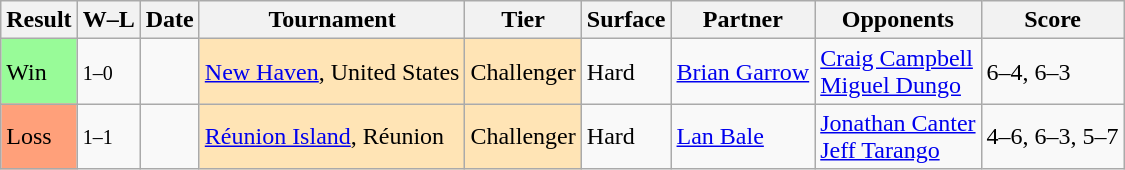<table class="sortable wikitable">
<tr>
<th>Result</th>
<th class="unsortable">W–L</th>
<th>Date</th>
<th>Tournament</th>
<th>Tier</th>
<th>Surface</th>
<th>Partner</th>
<th>Opponents</th>
<th class="unsortable">Score</th>
</tr>
<tr>
<td style="background:#98fb98;">Win</td>
<td><small>1–0</small></td>
<td></td>
<td style="background:moccasin;"><a href='#'>New Haven</a>, United States</td>
<td style="background:moccasin;">Challenger</td>
<td>Hard</td>
<td> <a href='#'>Brian Garrow</a></td>
<td> <a href='#'>Craig Campbell</a> <br>  <a href='#'>Miguel Dungo</a></td>
<td>6–4, 6–3</td>
</tr>
<tr>
<td style="background:#ffa07a;">Loss</td>
<td><small>1–1</small></td>
<td></td>
<td style="background:moccasin;"><a href='#'>Réunion Island</a>, Réunion</td>
<td style="background:moccasin;">Challenger</td>
<td>Hard</td>
<td> <a href='#'>Lan Bale</a></td>
<td> <a href='#'>Jonathan Canter</a> <br>  <a href='#'>Jeff Tarango</a></td>
<td>4–6, 6–3, 5–7</td>
</tr>
</table>
